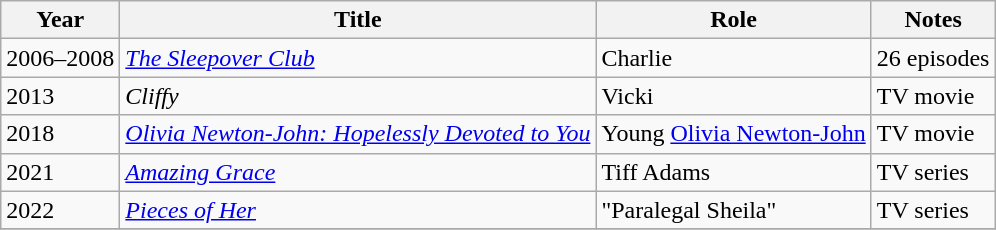<table class="wikitable sortable">
<tr>
<th>Year</th>
<th>Title</th>
<th>Role</th>
<th class="unsortable">Notes</th>
</tr>
<tr>
<td>2006–2008</td>
<td><em><a href='#'>The Sleepover Club</a></em></td>
<td>Charlie</td>
<td>26 episodes</td>
</tr>
<tr>
<td>2013</td>
<td><em>Cliffy</em></td>
<td>Vicki</td>
<td>TV movie</td>
</tr>
<tr>
<td>2018</td>
<td><em><a href='#'>Olivia Newton-John: Hopelessly Devoted to You</a></em></td>
<td>Young <a href='#'>Olivia Newton-John</a></td>
<td>TV movie</td>
</tr>
<tr>
<td>2021</td>
<td><em><a href='#'>Amazing Grace</a></em></td>
<td>Tiff Adams</td>
<td>TV series</td>
</tr>
<tr>
<td>2022</td>
<td><em><a href='#'>Pieces of Her</a></em></td>
<td>"Paralegal Sheila"</td>
<td>TV series</td>
</tr>
<tr>
</tr>
</table>
